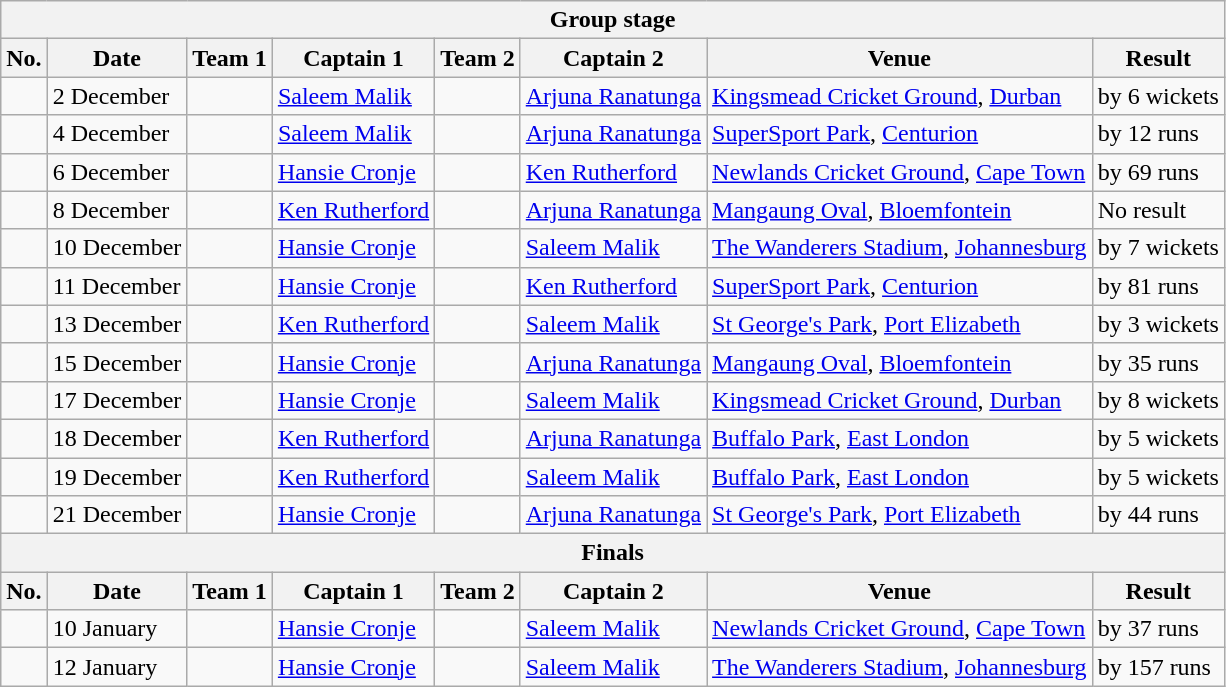<table class="wikitable">
<tr>
<th colspan="9">Group stage</th>
</tr>
<tr>
<th>No.</th>
<th>Date</th>
<th>Team 1</th>
<th>Captain 1</th>
<th>Team 2</th>
<th>Captain 2</th>
<th>Venue</th>
<th>Result</th>
</tr>
<tr>
<td></td>
<td>2 December</td>
<td></td>
<td><a href='#'>Saleem Malik</a></td>
<td></td>
<td><a href='#'>Arjuna Ranatunga</a></td>
<td><a href='#'>Kingsmead Cricket Ground</a>, <a href='#'>Durban</a></td>
<td> by 6 wickets</td>
</tr>
<tr>
<td></td>
<td>4 December</td>
<td></td>
<td><a href='#'>Saleem Malik</a></td>
<td></td>
<td><a href='#'>Arjuna Ranatunga</a></td>
<td><a href='#'>SuperSport Park</a>, <a href='#'>Centurion</a></td>
<td> by 12 runs</td>
</tr>
<tr>
<td></td>
<td>6 December</td>
<td></td>
<td><a href='#'>Hansie Cronje</a></td>
<td></td>
<td><a href='#'>Ken Rutherford</a></td>
<td><a href='#'>Newlands Cricket Ground</a>, <a href='#'>Cape Town</a></td>
<td> by 69 runs</td>
</tr>
<tr>
<td></td>
<td>8 December</td>
<td></td>
<td><a href='#'>Ken Rutherford</a></td>
<td></td>
<td><a href='#'>Arjuna Ranatunga</a></td>
<td><a href='#'>Mangaung Oval</a>, <a href='#'>Bloemfontein</a></td>
<td>No result</td>
</tr>
<tr>
<td></td>
<td>10 December</td>
<td></td>
<td><a href='#'>Hansie Cronje</a></td>
<td></td>
<td><a href='#'>Saleem Malik</a></td>
<td><a href='#'>The Wanderers Stadium</a>, <a href='#'>Johannesburg</a></td>
<td> by 7 wickets</td>
</tr>
<tr>
<td></td>
<td>11 December</td>
<td></td>
<td><a href='#'>Hansie Cronje</a></td>
<td></td>
<td><a href='#'>Ken Rutherford</a></td>
<td><a href='#'>SuperSport Park</a>, <a href='#'>Centurion</a></td>
<td> by 81 runs</td>
</tr>
<tr>
<td></td>
<td>13 December</td>
<td></td>
<td><a href='#'>Ken Rutherford</a></td>
<td></td>
<td><a href='#'>Saleem Malik</a></td>
<td><a href='#'>St George's Park</a>, <a href='#'>Port Elizabeth</a></td>
<td> by 3 wickets</td>
</tr>
<tr>
<td></td>
<td>15 December</td>
<td></td>
<td><a href='#'>Hansie Cronje</a></td>
<td></td>
<td><a href='#'>Arjuna Ranatunga</a></td>
<td><a href='#'>Mangaung Oval</a>, <a href='#'>Bloemfontein</a></td>
<td> by 35 runs</td>
</tr>
<tr>
<td></td>
<td>17 December</td>
<td></td>
<td><a href='#'>Hansie Cronje</a></td>
<td></td>
<td><a href='#'>Saleem Malik</a></td>
<td><a href='#'>Kingsmead Cricket Ground</a>, <a href='#'>Durban</a></td>
<td> by 8 wickets</td>
</tr>
<tr>
<td></td>
<td>18 December</td>
<td></td>
<td><a href='#'>Ken Rutherford</a></td>
<td></td>
<td><a href='#'>Arjuna Ranatunga</a></td>
<td><a href='#'>Buffalo Park</a>, <a href='#'>East London</a></td>
<td> by 5 wickets</td>
</tr>
<tr>
<td></td>
<td>19 December</td>
<td></td>
<td><a href='#'>Ken Rutherford</a></td>
<td></td>
<td><a href='#'>Saleem Malik</a></td>
<td><a href='#'>Buffalo Park</a>, <a href='#'>East London</a></td>
<td> by 5 wickets</td>
</tr>
<tr>
<td></td>
<td>21 December</td>
<td></td>
<td><a href='#'>Hansie Cronje</a></td>
<td></td>
<td><a href='#'>Arjuna Ranatunga</a></td>
<td><a href='#'>St George's Park</a>, <a href='#'>Port Elizabeth</a></td>
<td> by 44 runs</td>
</tr>
<tr>
<th colspan="9">Finals</th>
</tr>
<tr>
<th>No.</th>
<th>Date</th>
<th>Team 1</th>
<th>Captain 1</th>
<th>Team 2</th>
<th>Captain 2</th>
<th>Venue</th>
<th>Result</th>
</tr>
<tr>
<td></td>
<td>10 January</td>
<td></td>
<td><a href='#'>Hansie Cronje</a></td>
<td></td>
<td><a href='#'>Saleem Malik</a></td>
<td><a href='#'>Newlands Cricket Ground</a>, <a href='#'>Cape Town</a></td>
<td> by 37 runs</td>
</tr>
<tr>
<td></td>
<td>12 January</td>
<td></td>
<td><a href='#'>Hansie Cronje</a></td>
<td></td>
<td><a href='#'>Saleem Malik</a></td>
<td><a href='#'>The Wanderers Stadium</a>, <a href='#'>Johannesburg</a></td>
<td> by 157 runs</td>
</tr>
</table>
